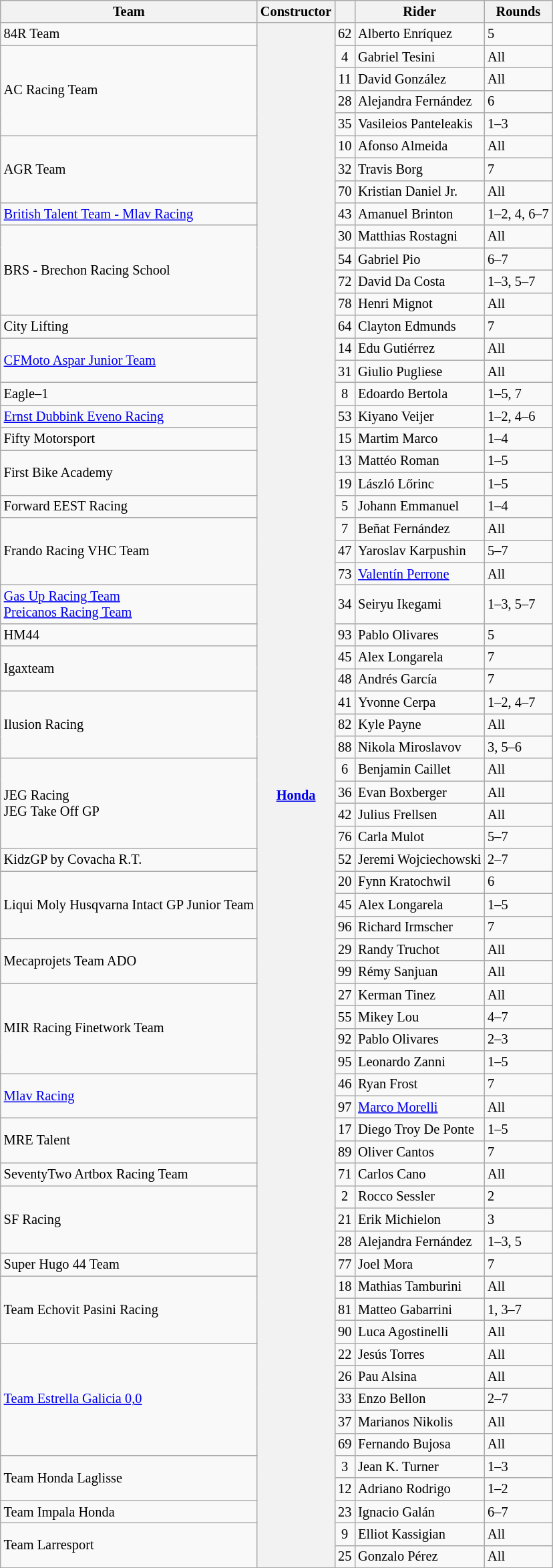<table class="wikitable" style="font-size:85%;">
<tr>
<th>Team</th>
<th>Constructor</th>
<th></th>
<th>Rider</th>
<th>Rounds</th>
</tr>
<tr>
<td> 84R Team</td>
<th rowspan="68"><a href='#'>Honda</a></th>
<td align="center">62</td>
<td> Alberto Enríquez</td>
<td>5</td>
</tr>
<tr>
<td rowspan="4"> AC Racing Team</td>
<td align="center">4</td>
<td> Gabriel Tesini</td>
<td>All</td>
</tr>
<tr>
<td align="center">11</td>
<td> David González</td>
<td>All</td>
</tr>
<tr>
<td align="center">28</td>
<td> Alejandra Fernández</td>
<td>6</td>
</tr>
<tr>
<td align="center">35</td>
<td> Vasileios Panteleakis</td>
<td>1–3</td>
</tr>
<tr>
<td rowspan="3"> AGR Team</td>
<td align="center">10</td>
<td> Afonso Almeida</td>
<td>All</td>
</tr>
<tr>
<td align="center">32</td>
<td> Travis Borg</td>
<td>7</td>
</tr>
<tr>
<td align="center">70</td>
<td> Kristian Daniel Jr.</td>
<td>All</td>
</tr>
<tr>
<td> <a href='#'>British Talent Team - Mlav Racing</a></td>
<td align="center">43</td>
<td> Amanuel Brinton</td>
<td>1–2, 4, 6–7</td>
</tr>
<tr>
<td rowspan="4"> BRS - Brechon Racing School</td>
<td align="center">30</td>
<td> Matthias Rostagni</td>
<td>All</td>
</tr>
<tr>
<td align="center">54</td>
<td> Gabriel Pio</td>
<td>6–7</td>
</tr>
<tr>
<td align="center">72</td>
<td> David Da Costa</td>
<td>1–3, 5–7</td>
</tr>
<tr>
<td align="center">78</td>
<td> Henri Mignot</td>
<td>All</td>
</tr>
<tr>
<td> City Lifting</td>
<td align="center">64</td>
<td> Clayton Edmunds</td>
<td>7</td>
</tr>
<tr>
<td rowspan="2"> <a href='#'>CFMoto Aspar Junior Team</a></td>
<td align="center">14</td>
<td> Edu Gutiérrez</td>
<td>All</td>
</tr>
<tr>
<td align="center">31</td>
<td> Giulio Pugliese</td>
<td>All</td>
</tr>
<tr>
<td> Eagle–1</td>
<td align="center">8</td>
<td> Edoardo Bertola</td>
<td>1–5, 7</td>
</tr>
<tr>
<td> <a href='#'>Ernst Dubbink Eveno Racing</a></td>
<td align="center">53</td>
<td> Kiyano Veijer</td>
<td>1–2, 4–6</td>
</tr>
<tr>
<td> Fifty Motorsport</td>
<td align="center">15</td>
<td> Martim Marco</td>
<td>1–4</td>
</tr>
<tr>
<td rowspan="2"> First Bike Academy</td>
<td align="center">13</td>
<td> Mattéo Roman</td>
<td>1–5</td>
</tr>
<tr>
<td align="center">19</td>
<td> László Lőrinc</td>
<td>1–5</td>
</tr>
<tr>
<td> Forward EEST Racing</td>
<td align="center">5</td>
<td> Johann Emmanuel</td>
<td>1–4</td>
</tr>
<tr>
<td rowspan="3"> Frando Racing VHC Team</td>
<td align="center">7</td>
<td> Beñat Fernández</td>
<td>All</td>
</tr>
<tr>
<td align="center">47</td>
<td> Yaroslav Karpushin</td>
<td>5–7</td>
</tr>
<tr>
<td align="center">73</td>
<td> <a href='#'>Valentín Perrone</a></td>
<td>All</td>
</tr>
<tr>
<td> <a href='#'>Gas Up Racing Team</a><br> <a href='#'>Preicanos Racing Team</a></td>
<td align="center">34</td>
<td> Seiryu Ikegami</td>
<td>1–3, 5–7</td>
</tr>
<tr>
<td> HM44</td>
<td align="center">93</td>
<td> Pablo Olivares</td>
<td>5</td>
</tr>
<tr>
<td rowspan="2"> Igaxteam</td>
<td align="center">45</td>
<td> Alex Longarela</td>
<td>7</td>
</tr>
<tr>
<td align="center">48</td>
<td> Andrés García</td>
<td>7</td>
</tr>
<tr>
<td rowspan="3"> Ilusion Racing</td>
<td align="center">41</td>
<td> Yvonne Cerpa</td>
<td>1–2, 4–7</td>
</tr>
<tr>
<td align="center">82</td>
<td> Kyle Payne</td>
<td>All</td>
</tr>
<tr>
<td align="center">88</td>
<td> Nikola Miroslavov</td>
<td>3, 5–6</td>
</tr>
<tr>
<td rowspan="4"> JEG Racing<br>JEG Take Off GP</td>
<td align="center">6</td>
<td> Benjamin Caillet</td>
<td>All</td>
</tr>
<tr>
<td align="center">36</td>
<td> Evan Boxberger</td>
<td>All</td>
</tr>
<tr>
<td align="center">42</td>
<td> Julius Frellsen</td>
<td>All</td>
</tr>
<tr>
<td align="center">76</td>
<td> Carla Mulot</td>
<td>5–7</td>
</tr>
<tr>
<td> KidzGP by Covacha R.T.</td>
<td align="center">52</td>
<td> Jeremi Wojciechowski</td>
<td>2–7</td>
</tr>
<tr>
<td rowspan="3"> Liqui Moly Husqvarna Intact GP Junior Team</td>
<td align="center">20</td>
<td> Fynn Kratochwil</td>
<td>6</td>
</tr>
<tr>
<td align="center">45</td>
<td> Alex Longarela</td>
<td>1–5</td>
</tr>
<tr>
<td align="center">96</td>
<td> Richard Irmscher</td>
<td>7</td>
</tr>
<tr>
<td rowspan="2"> Mecaprojets Team ADO</td>
<td align="center">29</td>
<td> Randy Truchot</td>
<td>All</td>
</tr>
<tr>
<td align="center">99</td>
<td> Rémy Sanjuan</td>
<td>All</td>
</tr>
<tr>
<td rowspan="4"> MIR Racing Finetwork Team</td>
<td align="center">27</td>
<td> Kerman Tinez</td>
<td>All</td>
</tr>
<tr>
<td align="center">55</td>
<td> Mikey Lou</td>
<td>4–7</td>
</tr>
<tr>
<td align="center">92</td>
<td> Pablo Olivares</td>
<td>2–3</td>
</tr>
<tr>
<td align="center">95</td>
<td> Leonardo Zanni</td>
<td>1–5</td>
</tr>
<tr>
<td rowspan="2"> <a href='#'>Mlav Racing</a></td>
<td align="center">46</td>
<td> Ryan Frost</td>
<td>7</td>
</tr>
<tr>
<td align="center">97</td>
<td> <a href='#'>Marco Morelli</a></td>
<td>All</td>
</tr>
<tr>
<td rowspan="2"> MRE Talent</td>
<td align="center">17</td>
<td> Diego Troy De Ponte</td>
<td>1–5</td>
</tr>
<tr>
<td align="center">89</td>
<td> Oliver Cantos</td>
<td>7</td>
</tr>
<tr>
<td> SeventyTwo Artbox Racing Team</td>
<td align="center">71</td>
<td> Carlos Cano</td>
<td>All</td>
</tr>
<tr>
<td rowspan="3"> SF Racing</td>
<td align="center">2</td>
<td> Rocco Sessler</td>
<td>2</td>
</tr>
<tr>
<td align="center">21</td>
<td> Erik Michielon</td>
<td>3</td>
</tr>
<tr>
<td align="center">28</td>
<td> Alejandra Fernández</td>
<td>1–3, 5</td>
</tr>
<tr>
<td> Super Hugo 44 Team</td>
<td align="center">77</td>
<td> Joel Mora</td>
<td>7</td>
</tr>
<tr>
<td rowspan="3"> Team Echovit Pasini Racing</td>
<td align="center">18</td>
<td> Mathias Tamburini</td>
<td>All</td>
</tr>
<tr>
<td align="center">81</td>
<td> Matteo Gabarrini</td>
<td>1, 3–7</td>
</tr>
<tr>
<td align="center">90</td>
<td> Luca Agostinelli</td>
<td>All</td>
</tr>
<tr>
<td rowspan="5"> <a href='#'>Team Estrella Galicia 0,0</a></td>
<td align="center">22</td>
<td> Jesús Torres</td>
<td>All</td>
</tr>
<tr>
<td align="center">26</td>
<td> Pau Alsina</td>
<td>All</td>
</tr>
<tr>
<td align="center">33</td>
<td> Enzo Bellon</td>
<td>2–7</td>
</tr>
<tr>
<td align="center">37</td>
<td> Marianos Nikolis</td>
<td>All</td>
</tr>
<tr>
<td align="center">69</td>
<td> Fernando Bujosa</td>
<td>All</td>
</tr>
<tr>
<td rowspan="2"> Team Honda Laglisse</td>
<td align="center">3</td>
<td> Jean K. Turner</td>
<td>1–3</td>
</tr>
<tr>
<td align="center">12</td>
<td> Adriano Rodrigo</td>
<td>1–2</td>
</tr>
<tr>
<td> Team Impala Honda</td>
<td align="center">23</td>
<td> Ignacio Galán</td>
<td>6–7</td>
</tr>
<tr>
<td rowspan="2"> Team Larresport</td>
<td align="center">9</td>
<td> Elliot Kassigian</td>
<td>All</td>
</tr>
<tr>
<td align="center">25</td>
<td> Gonzalo Pérez</td>
<td>All</td>
</tr>
<tr>
</tr>
</table>
